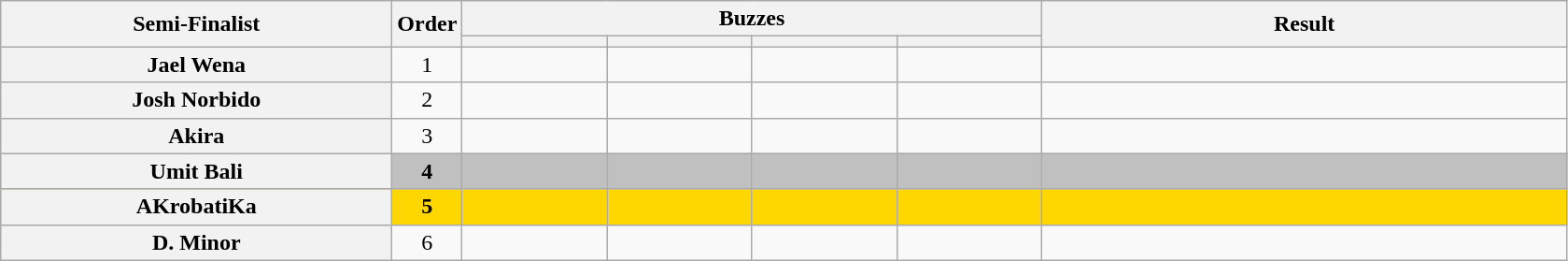<table class="wikitable plainrowheaders sortable" style="text-align:center;">
<tr>
<th scope="col" rowspan="2" class="unsortable" style="width:17em;">Semi-Finalist</th>
<th scope="col" rowspan="2" style="width:1em;">Order</th>
<th scope="col" colspan="4" class="unsortable" style="width:24em;">Buzzes</th>
<th scope="col" rowspan="2" style="width:23em;">Result</th>
</tr>
<tr>
<th scope="col" class="unsortable" style="width:6em;"></th>
<th scope="col" class="unsortable" style="width:6em;"></th>
<th scope="col" class="unsortable" style="width:6em;"></th>
<th scope="col" class="unsortable" style="width:6em;"></th>
</tr>
<tr>
<th scope="row">Jael Wena</th>
<td>1</td>
<td style="text-align:center;"></td>
<td style="text-align:center;"></td>
<td style="text-align:center;"></td>
<td style="text-align:center;"></td>
<td></td>
</tr>
<tr>
<th scope="row">Josh Norbido</th>
<td>2</td>
<td style="text-align:center;"></td>
<td style="text-align:center;"></td>
<td style="text-align:center;"></td>
<td style="text-align:center;"></td>
<td></td>
</tr>
<tr>
<th scope="row">Akira</th>
<td>3</td>
<td style="text-align:center;"></td>
<td style="text-align:center;"></td>
<td style="text-align:center;"></td>
<td style="text-align:center;"></td>
<td></td>
</tr>
<tr bgcolor=silver>
<th scope="row"><strong>Umit Bali</strong></th>
<td><strong>4</strong></td>
<td style="text-align:center;"></td>
<td style="text-align:center;"></td>
<td style="text-align:center;"></td>
<td style="text-align:center;"></td>
<td><strong></strong></td>
</tr>
<tr bgcolor=gold>
<th scope="row"><strong>AKrobatiKa</strong></th>
<td><strong>5</strong></td>
<td style="text-align:center;"></td>
<td style="text-align:center;"></td>
<td style="text-align:center;"></td>
<td style="text-align:center;"></td>
<td><strong></strong></td>
</tr>
<tr>
<th scope="row">D. Minor</th>
<td>6</td>
<td style="text-align:center;"></td>
<td style="text-align:center;"></td>
<td style="text-align:center;"></td>
<td style="text-align:center;"></td>
<td></td>
</tr>
</table>
